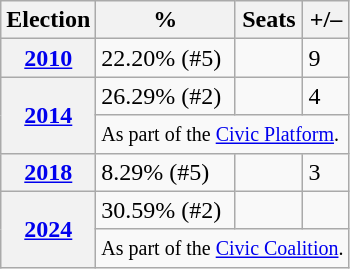<table class=wikitable>
<tr>
<th>Election</th>
<th>%</th>
<th>Seats</th>
<th>+/–</th>
</tr>
<tr>
<th><a href='#'>2010</a></th>
<td>22.20% (#5)</td>
<td></td>
<td> 9</td>
</tr>
<tr>
<th rowspan="2"><a href='#'>2014</a></th>
<td>26.29% (#2)</td>
<td></td>
<td> 4</td>
</tr>
<tr>
<td colspan=7><small>As part of the <a href='#'>Civic Platform</a>.</small></td>
</tr>
<tr>
<th><a href='#'>2018</a></th>
<td>8.29% (#5)</td>
<td></td>
<td> 3</td>
</tr>
<tr>
<th rowspan="2"><a href='#'>2024</a></th>
<td>30.59% (#2)</td>
<td></td>
<td></td>
</tr>
<tr>
<td colspan=7><small>As part of the <a href='#'>Civic Coalition</a>.</small></td>
</tr>
</table>
